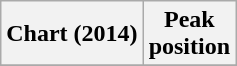<table class="wikitable unsortable plainrowheaders" style="text-align:center">
<tr>
<th scope="col">Chart (2014)</th>
<th scope="col">Peak<br> position</th>
</tr>
<tr>
</tr>
</table>
